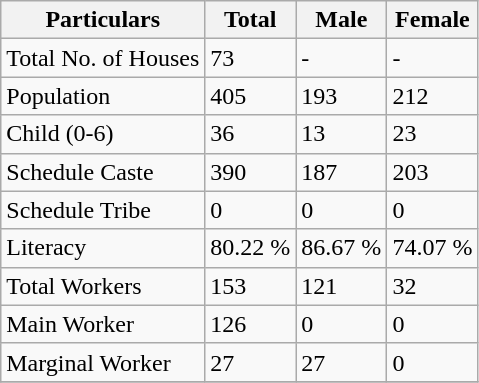<table class="wikitable sortable">
<tr>
<th>Particulars</th>
<th>Total</th>
<th>Male</th>
<th>Female</th>
</tr>
<tr>
<td>Total No. of Houses</td>
<td>73</td>
<td>-</td>
<td>-</td>
</tr>
<tr>
<td>Population</td>
<td>405</td>
<td>193</td>
<td>212</td>
</tr>
<tr>
<td>Child (0-6)</td>
<td>36</td>
<td>13</td>
<td>23</td>
</tr>
<tr>
<td>Schedule Caste</td>
<td>390</td>
<td>187</td>
<td>203</td>
</tr>
<tr>
<td>Schedule Tribe</td>
<td>0</td>
<td>0</td>
<td>0</td>
</tr>
<tr>
<td>Literacy</td>
<td>80.22 %</td>
<td>86.67 %</td>
<td>74.07 %</td>
</tr>
<tr>
<td>Total Workers</td>
<td>153</td>
<td>121</td>
<td>32</td>
</tr>
<tr>
<td>Main Worker</td>
<td>126</td>
<td>0</td>
<td>0</td>
</tr>
<tr>
<td>Marginal Worker</td>
<td>27</td>
<td>27</td>
<td>0</td>
</tr>
<tr>
</tr>
</table>
